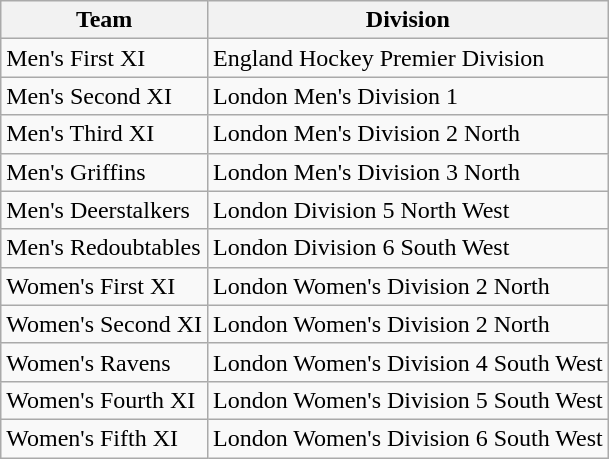<table class="wikitable">
<tr>
<th>Team</th>
<th>Division</th>
</tr>
<tr>
<td>Men's First XI</td>
<td>England Hockey Premier Division</td>
</tr>
<tr>
<td>Men's Second XI</td>
<td>London Men's Division 1</td>
</tr>
<tr>
<td>Men's Third XI</td>
<td>London Men's Division 2 North</td>
</tr>
<tr>
<td>Men's Griffins</td>
<td>London Men's Division 3 North</td>
</tr>
<tr>
<td>Men's Deerstalkers</td>
<td>London Division 5 North West</td>
</tr>
<tr>
<td>Men's Redoubtables</td>
<td>London Division 6 South West</td>
</tr>
<tr>
<td>Women's First XI</td>
<td>London Women's Division 2 North</td>
</tr>
<tr>
<td>Women's Second XI</td>
<td>London Women's Division 2 North</td>
</tr>
<tr>
<td>Women's Ravens</td>
<td>London Women's Division 4 South West</td>
</tr>
<tr>
<td>Women's Fourth XI</td>
<td>London Women's Division 5 South West</td>
</tr>
<tr>
<td>Women's Fifth XI</td>
<td>London Women's Division 6 South West</td>
</tr>
</table>
